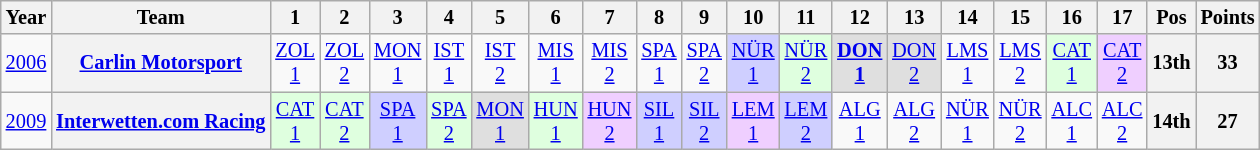<table class="wikitable" style="text-align:center; font-size:85%">
<tr>
<th>Year</th>
<th>Team</th>
<th>1</th>
<th>2</th>
<th>3</th>
<th>4</th>
<th>5</th>
<th>6</th>
<th>7</th>
<th>8</th>
<th>9</th>
<th>10</th>
<th>11</th>
<th>12</th>
<th>13</th>
<th>14</th>
<th>15</th>
<th>16</th>
<th>17</th>
<th>Pos</th>
<th>Points</th>
</tr>
<tr>
<td><a href='#'>2006</a></td>
<th nowrap><a href='#'>Carlin Motorsport</a></th>
<td><a href='#'>ZOL<br>1</a></td>
<td><a href='#'>ZOL<br>2</a></td>
<td><a href='#'>MON<br>1</a></td>
<td><a href='#'>IST<br>1</a></td>
<td><a href='#'>IST<br>2</a></td>
<td><a href='#'>MIS<br>1</a></td>
<td><a href='#'>MIS<br>2</a></td>
<td><a href='#'>SPA<br>1</a></td>
<td><a href='#'>SPA<br>2</a></td>
<td style="background:#CFCFFF;"><a href='#'>NÜR<br>1</a><br></td>
<td style="background:#DFFFDF;"><a href='#'>NÜR<br>2</a><br></td>
<td style="background:#DFDFDF;"><strong><a href='#'>DON<br>1</a></strong><br></td>
<td style="background:#DFDFDF;"><a href='#'>DON<br>2</a><br></td>
<td><a href='#'>LMS<br>1</a></td>
<td><a href='#'>LMS<br>2</a></td>
<td style="background:#DFFFDF;"><a href='#'>CAT<br>1</a><br></td>
<td style="background:#EFCFFF;"><a href='#'>CAT<br>2</a><br></td>
<th>13th</th>
<th>33</th>
</tr>
<tr>
<td><a href='#'>2009</a></td>
<th nowrap><a href='#'>Interwetten.com Racing</a></th>
<td style="background:#DFFFDF;"><a href='#'>CAT<br>1</a><br></td>
<td style="background:#DFFFDF;"><a href='#'>CAT<br>2</a><br></td>
<td style="background:#CFCFFF;"><a href='#'>SPA<br>1</a><br></td>
<td style="background:#DFFFDF;"><a href='#'>SPA<br>2</a><br></td>
<td style="background:#DFDFDF;"><a href='#'>MON<br>1</a><br></td>
<td style="background:#DFFFDF;"><a href='#'>HUN<br>1</a><br></td>
<td style="background:#EFCFFF;"><a href='#'>HUN<br>2</a><br></td>
<td style="background:#CFCFFF;"><a href='#'>SIL<br>1</a><br></td>
<td style="background:#CFCFFF;"><a href='#'>SIL<br>2</a><br></td>
<td style="background:#EFCFFF;"><a href='#'>LEM<br>1</a><br></td>
<td style="background:#CFCFFF;"><a href='#'>LEM<br>2</a><br></td>
<td><a href='#'>ALG<br>1</a></td>
<td><a href='#'>ALG<br>2</a></td>
<td><a href='#'>NÜR<br>1</a></td>
<td><a href='#'>NÜR<br>2</a></td>
<td><a href='#'>ALC<br>1</a></td>
<td><a href='#'>ALC<br>2</a></td>
<th>14th</th>
<th>27</th>
</tr>
</table>
